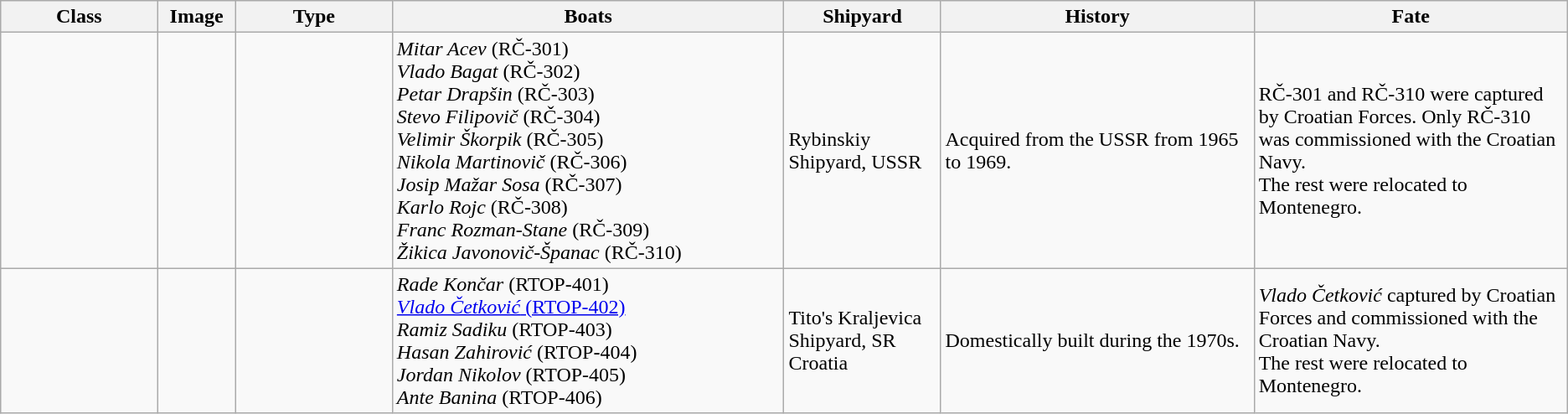<table class="wikitable">
<tr>
<th style="text-align:center;width:10%;">Class</th>
<th style="text-align:center;width:5%;">Image</th>
<th style="text-align:center; width:10%;">Type</th>
<th style="text-align:center; width:25%;">Boats</th>
<th style="text-align:center; width:10%;">Shipyard</th>
<th style="text-align:center; width:20%;">History</th>
<th style="text-align:center; width:25%;">Fate</th>
</tr>
<tr>
<td></td>
<td></td>
<td></td>
<td><em>Mitar Acev</em> (RČ-301)<br> <em>Vlado Bagat</em> (RČ-302)<br> <em>Petar Drapšin</em> (RČ-303)<br> <em>Stevo Filipovič</em> (RČ-304)<br> <em>Velimir Škorpik </em> (RČ-305)<br> <em>Nikola Martinovič</em> (RČ-306)<br> <em>Josip Mažar Sosa</em> (RČ-307)<br> <em>Karlo Rojc</em> (RČ-308)<br> <em>Franc Rozman-Stane</em> (RČ-309)<br> <em>Žikica Javonovič-Španac</em> (RČ-310)</td>
<td>Rybinskiy Shipyard, USSR</td>
<td>Acquired from the USSR from 1965 to 1969.</td>
<td>RČ-301 and RČ-310 were captured by Croatian Forces. Only RČ-310 was commissioned with the Croatian Navy.<br>The rest were relocated to Montenegro.</td>
</tr>
<tr>
<td></td>
<td></td>
<td></td>
<td><em>Rade Končar</em> (RTOP-401)<br><a href='#'><em>Vlado Četković</em> (RTOP-402)</a><br><em>Ramiz Sadiku</em> (RTOP-403)<br><em>Hasan Zahirović</em> (RTOP-404)<br><em>Jordan Nikolov</em> (RTOP-405)<br><em>Ante Banina</em> (RTOP-406)</td>
<td>Tito's Kraljevica Shipyard, SR Croatia</td>
<td>Domestically built during the 1970s.</td>
<td><em>Vlado Četković</em> captured by Croatian Forces and commissioned with the Croatian Navy.<br>The rest were relocated to Montenegro.</td>
</tr>
</table>
